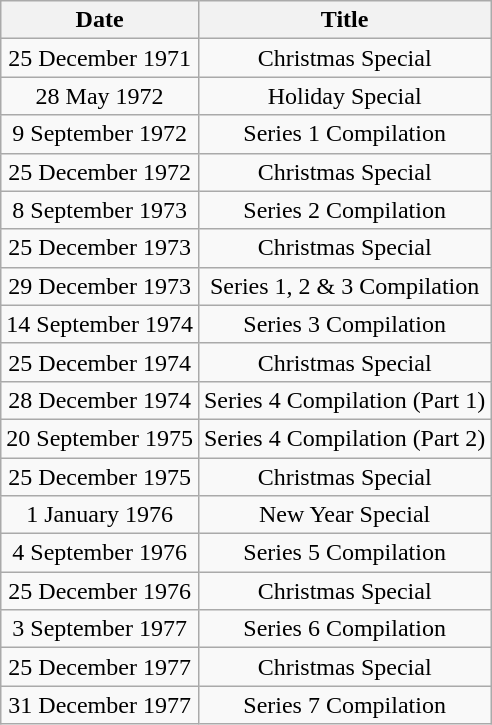<table class="wikitable" style="text-align:center;">
<tr>
<th>Date</th>
<th>Title</th>
</tr>
<tr>
<td>25 December 1971</td>
<td>Christmas Special</td>
</tr>
<tr>
<td>28 May 1972</td>
<td>Holiday Special</td>
</tr>
<tr>
<td>9 September 1972</td>
<td>Series 1 Compilation</td>
</tr>
<tr>
<td>25 December 1972</td>
<td>Christmas Special</td>
</tr>
<tr>
<td>8 September 1973</td>
<td>Series 2 Compilation</td>
</tr>
<tr>
<td>25 December 1973</td>
<td>Christmas Special</td>
</tr>
<tr>
<td>29 December 1973</td>
<td>Series 1, 2 & 3 Compilation</td>
</tr>
<tr>
<td>14 September 1974</td>
<td>Series 3 Compilation</td>
</tr>
<tr>
<td>25 December 1974</td>
<td>Christmas Special</td>
</tr>
<tr>
<td>28 December 1974</td>
<td>Series 4 Compilation (Part 1)</td>
</tr>
<tr>
<td>20 September 1975</td>
<td>Series 4 Compilation (Part 2)</td>
</tr>
<tr>
<td>25 December 1975</td>
<td>Christmas Special</td>
</tr>
<tr>
<td>1 January 1976</td>
<td>New Year Special</td>
</tr>
<tr>
<td>4 September 1976</td>
<td>Series 5 Compilation</td>
</tr>
<tr>
<td>25 December 1976</td>
<td>Christmas Special</td>
</tr>
<tr>
<td>3 September 1977</td>
<td>Series 6 Compilation</td>
</tr>
<tr>
<td>25 December 1977</td>
<td>Christmas Special</td>
</tr>
<tr>
<td>31 December 1977</td>
<td>Series 7 Compilation</td>
</tr>
</table>
